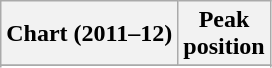<table class="wikitable sortable">
<tr>
<th align="left">Chart (2011–12)</th>
<th style="text-align:center;">Peak<br>position</th>
</tr>
<tr>
</tr>
<tr>
</tr>
<tr>
</tr>
</table>
